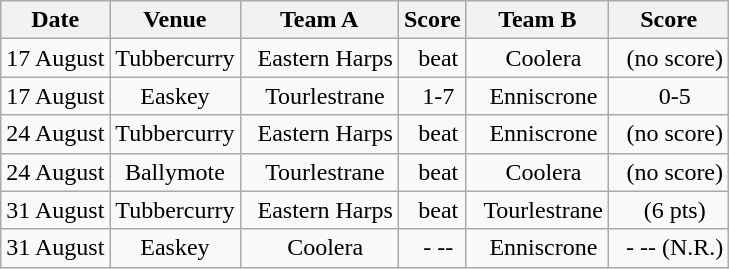<table class="wikitable">
<tr>
<th>Date</th>
<th>Venue</th>
<th>Team A</th>
<th>Score</th>
<th>Team B</th>
<th>Score</th>
</tr>
<tr align="center">
<td>17 August</td>
<td>Tubbercurry</td>
<td>  Eastern Harps</td>
<td>  beat</td>
<td>  Coolera</td>
<td>  (no score)</td>
</tr>
<tr align="center">
<td>17 August</td>
<td>Easkey</td>
<td>  Tourlestrane</td>
<td>  1-7</td>
<td>  Enniscrone</td>
<td>  0-5</td>
</tr>
<tr align="center">
<td>24 August</td>
<td>Tubbercurry</td>
<td>  Eastern Harps</td>
<td>  beat</td>
<td>  Enniscrone</td>
<td>  (no score)</td>
</tr>
<tr align="center">
<td>24 August</td>
<td>Ballymote</td>
<td>  Tourlestrane</td>
<td>  beat</td>
<td>  Coolera</td>
<td>  (no score)</td>
</tr>
<tr align="center">
<td>31 August</td>
<td>Tubbercurry</td>
<td>  Eastern Harps</td>
<td>  beat</td>
<td>  Tourlestrane</td>
<td>  (6 pts)</td>
</tr>
<tr align="center">
<td>31 August</td>
<td>Easkey</td>
<td>  Coolera</td>
<td>  - --</td>
<td>  Enniscrone</td>
<td>  - -- (N.R.)</td>
</tr>
</table>
